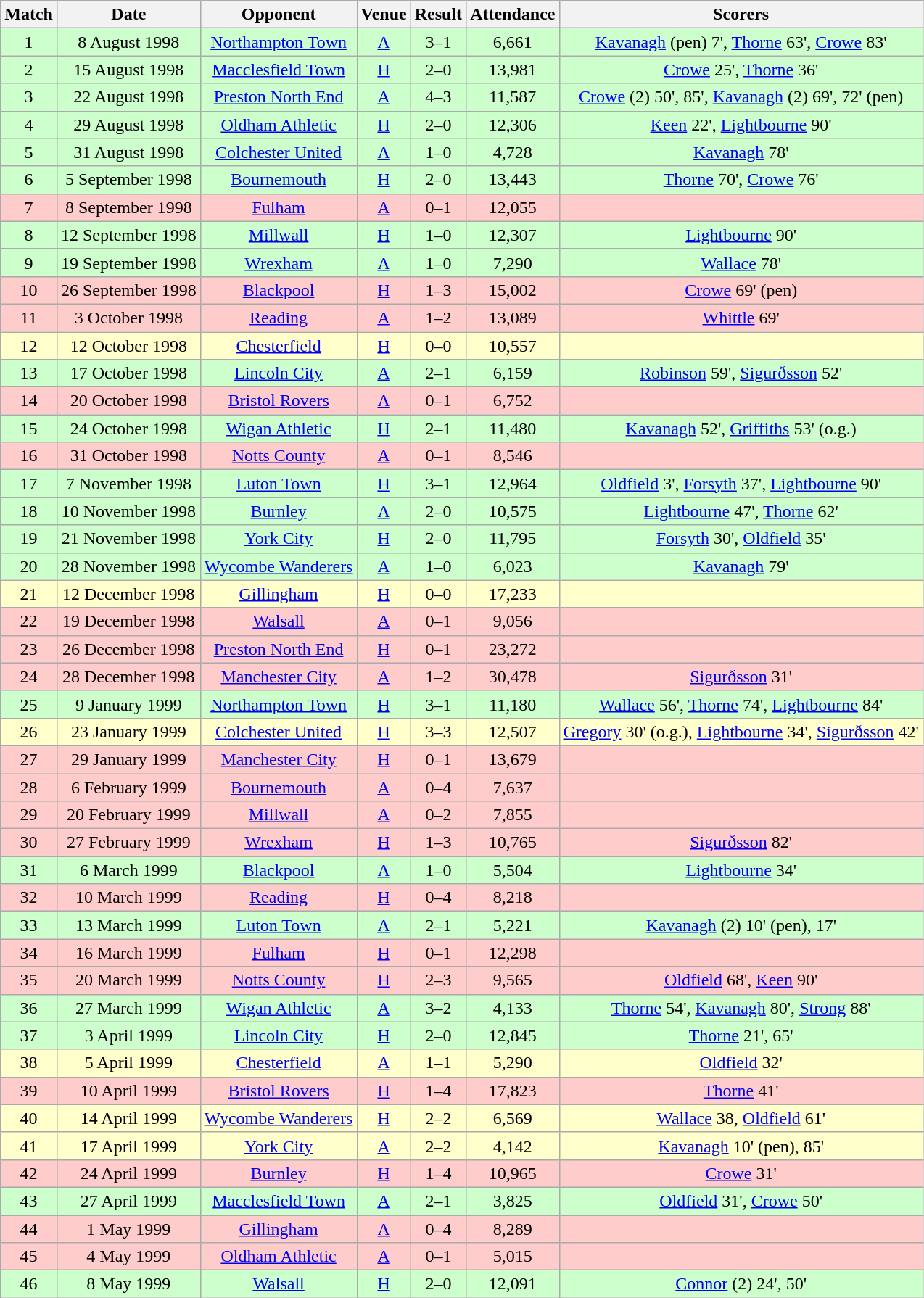<table class="wikitable" style="font-size:100%; text-align:center">
<tr>
<th>Match</th>
<th>Date</th>
<th>Opponent</th>
<th>Venue</th>
<th>Result</th>
<th>Attendance</th>
<th>Scorers</th>
</tr>
<tr style="background: #CCFFCC;">
<td>1</td>
<td>8 August 1998</td>
<td><a href='#'>Northampton Town</a></td>
<td><a href='#'>A</a></td>
<td>3–1</td>
<td>6,661</td>
<td><a href='#'>Kavanagh</a> (pen) 7', <a href='#'>Thorne</a> 63', <a href='#'>Crowe</a> 83'</td>
</tr>
<tr style="background: #CCFFCC;">
<td>2</td>
<td>15 August 1998</td>
<td><a href='#'>Macclesfield Town</a></td>
<td><a href='#'>H</a></td>
<td>2–0</td>
<td>13,981</td>
<td><a href='#'>Crowe</a> 25', <a href='#'>Thorne</a> 36'</td>
</tr>
<tr style="background: #CCFFCC;">
<td>3</td>
<td>22 August 1998</td>
<td><a href='#'>Preston North End</a></td>
<td><a href='#'>A</a></td>
<td>4–3</td>
<td>11,587</td>
<td><a href='#'>Crowe</a> (2) 50', 85', <a href='#'>Kavanagh</a> (2) 69', 72' (pen)</td>
</tr>
<tr style="background: #CCFFCC;">
<td>4</td>
<td>29 August 1998</td>
<td><a href='#'>Oldham Athletic</a></td>
<td><a href='#'>H</a></td>
<td>2–0</td>
<td>12,306</td>
<td><a href='#'>Keen</a> 22', <a href='#'>Lightbourne</a> 90'</td>
</tr>
<tr style="background: #CCFFCC;">
<td>5</td>
<td>31 August 1998</td>
<td><a href='#'>Colchester United</a></td>
<td><a href='#'>A</a></td>
<td>1–0</td>
<td>4,728</td>
<td><a href='#'>Kavanagh</a> 78'</td>
</tr>
<tr style="background: #CCFFCC;">
<td>6</td>
<td>5 September 1998</td>
<td><a href='#'>Bournemouth</a></td>
<td><a href='#'>H</a></td>
<td>2–0</td>
<td>13,443</td>
<td><a href='#'>Thorne</a> 70', <a href='#'>Crowe</a> 76'</td>
</tr>
<tr style="background: #FFCCCC;">
<td>7</td>
<td>8 September 1998</td>
<td><a href='#'>Fulham</a></td>
<td><a href='#'>A</a></td>
<td>0–1</td>
<td>12,055</td>
<td></td>
</tr>
<tr style="background: #CCFFCC;">
<td>8</td>
<td>12 September 1998</td>
<td><a href='#'>Millwall</a></td>
<td><a href='#'>H</a></td>
<td>1–0</td>
<td>12,307</td>
<td><a href='#'>Lightbourne</a> 90'</td>
</tr>
<tr style="background: #CCFFCC;">
<td>9</td>
<td>19 September 1998</td>
<td><a href='#'>Wrexham</a></td>
<td><a href='#'>A</a></td>
<td>1–0</td>
<td>7,290</td>
<td><a href='#'>Wallace</a> 78'</td>
</tr>
<tr style="background: #FFCCCC;">
<td>10</td>
<td>26 September 1998</td>
<td><a href='#'>Blackpool</a></td>
<td><a href='#'>H</a></td>
<td>1–3</td>
<td>15,002</td>
<td><a href='#'>Crowe</a> 69' (pen)</td>
</tr>
<tr style="background: #FFCCCC;">
<td>11</td>
<td>3 October 1998</td>
<td><a href='#'>Reading</a></td>
<td><a href='#'>A</a></td>
<td>1–2</td>
<td>13,089</td>
<td><a href='#'>Whittle</a> 69'</td>
</tr>
<tr style="background: #FFFFCC;">
<td>12</td>
<td>12 October 1998</td>
<td><a href='#'>Chesterfield</a></td>
<td><a href='#'>H</a></td>
<td>0–0</td>
<td>10,557</td>
<td></td>
</tr>
<tr style="background: #CCFFCC;">
<td>13</td>
<td>17 October 1998</td>
<td><a href='#'>Lincoln City</a></td>
<td><a href='#'>A</a></td>
<td>2–1</td>
<td>6,159</td>
<td><a href='#'>Robinson</a> 59', <a href='#'>Sigurðsson</a> 52'</td>
</tr>
<tr style="background: #FFCCCC;">
<td>14</td>
<td>20 October 1998</td>
<td><a href='#'>Bristol Rovers</a></td>
<td><a href='#'>A</a></td>
<td>0–1</td>
<td>6,752</td>
<td></td>
</tr>
<tr style="background: #CCFFCC;">
<td>15</td>
<td>24 October 1998</td>
<td><a href='#'>Wigan Athletic</a></td>
<td><a href='#'>H</a></td>
<td>2–1</td>
<td>11,480</td>
<td><a href='#'>Kavanagh</a> 52', <a href='#'>Griffiths</a> 53' (o.g.)</td>
</tr>
<tr style="background: #FFCCCC;">
<td>16</td>
<td>31 October 1998</td>
<td><a href='#'>Notts County</a></td>
<td><a href='#'>A</a></td>
<td>0–1</td>
<td>8,546</td>
<td></td>
</tr>
<tr style="background: #CCFFCC;">
<td>17</td>
<td>7 November 1998</td>
<td><a href='#'>Luton Town</a></td>
<td><a href='#'>H</a></td>
<td>3–1</td>
<td>12,964</td>
<td><a href='#'>Oldfield</a> 3', <a href='#'>Forsyth</a> 37', <a href='#'>Lightbourne</a> 90'</td>
</tr>
<tr style="background: #CCFFCC;">
<td>18</td>
<td>10 November 1998</td>
<td><a href='#'>Burnley</a></td>
<td><a href='#'>A</a></td>
<td>2–0</td>
<td>10,575</td>
<td><a href='#'>Lightbourne</a> 47', <a href='#'>Thorne</a> 62'</td>
</tr>
<tr style="background: #CCFFCC;">
<td>19</td>
<td>21 November 1998</td>
<td><a href='#'>York City</a></td>
<td><a href='#'>H</a></td>
<td>2–0</td>
<td>11,795</td>
<td><a href='#'>Forsyth</a> 30', <a href='#'>Oldfield</a> 35'</td>
</tr>
<tr style="background: #CCFFCC;">
<td>20</td>
<td>28 November 1998</td>
<td><a href='#'>Wycombe Wanderers</a></td>
<td><a href='#'>A</a></td>
<td>1–0</td>
<td>6,023</td>
<td><a href='#'>Kavanagh</a> 79'</td>
</tr>
<tr style="background: #FFFFCC;">
<td>21</td>
<td>12 December 1998</td>
<td><a href='#'>Gillingham</a></td>
<td><a href='#'>H</a></td>
<td>0–0</td>
<td>17,233</td>
<td></td>
</tr>
<tr style="background: #FFCCCC;">
<td>22</td>
<td>19 December 1998</td>
<td><a href='#'>Walsall</a></td>
<td><a href='#'>A</a></td>
<td>0–1</td>
<td>9,056</td>
<td></td>
</tr>
<tr style="background: #FFCCCC;">
<td>23</td>
<td>26 December 1998</td>
<td><a href='#'>Preston North End</a></td>
<td><a href='#'>H</a></td>
<td>0–1</td>
<td>23,272</td>
<td></td>
</tr>
<tr style="background: #FFCCCC;">
<td>24</td>
<td>28 December 1998</td>
<td><a href='#'>Manchester City</a></td>
<td><a href='#'>A</a></td>
<td>1–2</td>
<td>30,478</td>
<td><a href='#'>Sigurðsson</a> 31'</td>
</tr>
<tr style="background: #CCFFCC;">
<td>25</td>
<td>9 January 1999</td>
<td><a href='#'>Northampton Town</a></td>
<td><a href='#'>H</a></td>
<td>3–1</td>
<td>11,180</td>
<td><a href='#'>Wallace</a> 56', <a href='#'>Thorne</a> 74', <a href='#'>Lightbourne</a> 84'</td>
</tr>
<tr style="background: #FFFFCC;">
<td>26</td>
<td>23 January 1999</td>
<td><a href='#'>Colchester United</a></td>
<td><a href='#'>H</a></td>
<td>3–3</td>
<td>12,507</td>
<td><a href='#'>Gregory</a> 30' (o.g.), <a href='#'>Lightbourne</a> 34', <a href='#'>Sigurðsson</a> 42'</td>
</tr>
<tr style="background: #FFCCCC;">
<td>27</td>
<td>29 January 1999</td>
<td><a href='#'>Manchester City</a></td>
<td><a href='#'>H</a></td>
<td>0–1</td>
<td>13,679</td>
<td></td>
</tr>
<tr style="background: #FFCCCC;">
<td>28</td>
<td>6 February 1999</td>
<td><a href='#'>Bournemouth</a></td>
<td><a href='#'>A</a></td>
<td>0–4</td>
<td>7,637</td>
<td></td>
</tr>
<tr style="background: #FFCCCC;">
<td>29</td>
<td>20 February 1999</td>
<td><a href='#'>Millwall</a></td>
<td><a href='#'>A</a></td>
<td>0–2</td>
<td>7,855</td>
<td></td>
</tr>
<tr style="background: #FFCCCC;">
<td>30</td>
<td>27 February 1999</td>
<td><a href='#'>Wrexham</a></td>
<td><a href='#'>H</a></td>
<td>1–3</td>
<td>10,765</td>
<td><a href='#'>Sigurðsson</a> 82'</td>
</tr>
<tr style="background: #CCFFCC;">
<td>31</td>
<td>6 March 1999</td>
<td><a href='#'>Blackpool</a></td>
<td><a href='#'>A</a></td>
<td>1–0</td>
<td>5,504</td>
<td><a href='#'>Lightbourne</a> 34'</td>
</tr>
<tr style="background: #FFCCCC;">
<td>32</td>
<td>10 March 1999</td>
<td><a href='#'>Reading</a></td>
<td><a href='#'>H</a></td>
<td>0–4</td>
<td>8,218</td>
<td></td>
</tr>
<tr style="background: #CCFFCC;">
<td>33</td>
<td>13 March 1999</td>
<td><a href='#'>Luton Town</a></td>
<td><a href='#'>A</a></td>
<td>2–1</td>
<td>5,221</td>
<td><a href='#'>Kavanagh</a> (2) 10' (pen), 17'</td>
</tr>
<tr style="background: #FFCCCC;">
<td>34</td>
<td>16 March 1999</td>
<td><a href='#'>Fulham</a></td>
<td><a href='#'>H</a></td>
<td>0–1</td>
<td>12,298</td>
<td></td>
</tr>
<tr style="background: #FFCCCC;">
<td>35</td>
<td>20 March 1999</td>
<td><a href='#'>Notts County</a></td>
<td><a href='#'>H</a></td>
<td>2–3</td>
<td>9,565</td>
<td><a href='#'>Oldfield</a> 68', <a href='#'>Keen</a> 90'</td>
</tr>
<tr style="background: #CCFFCC;">
<td>36</td>
<td>27 March 1999</td>
<td><a href='#'>Wigan Athletic</a></td>
<td><a href='#'>A</a></td>
<td>3–2</td>
<td>4,133</td>
<td><a href='#'>Thorne</a> 54', <a href='#'>Kavanagh</a> 80', <a href='#'>Strong</a> 88'</td>
</tr>
<tr style="background: #CCFFCC;">
<td>37</td>
<td>3 April 1999</td>
<td><a href='#'>Lincoln City</a></td>
<td><a href='#'>H</a></td>
<td>2–0</td>
<td>12,845</td>
<td><a href='#'>Thorne</a> 21', 65'</td>
</tr>
<tr style="background: #FFFFCC;">
<td>38</td>
<td>5 April 1999</td>
<td><a href='#'>Chesterfield</a></td>
<td><a href='#'>A</a></td>
<td>1–1</td>
<td>5,290</td>
<td><a href='#'>Oldfield</a> 32'</td>
</tr>
<tr style="background: #FFCCCC;">
<td>39</td>
<td>10 April 1999</td>
<td><a href='#'>Bristol Rovers</a></td>
<td><a href='#'>H</a></td>
<td>1–4</td>
<td>17,823</td>
<td><a href='#'>Thorne</a> 41'</td>
</tr>
<tr style="background: #FFFFCC;">
<td>40</td>
<td>14 April 1999</td>
<td><a href='#'>Wycombe Wanderers</a></td>
<td><a href='#'>H</a></td>
<td>2–2</td>
<td>6,569</td>
<td><a href='#'>Wallace</a> 38, <a href='#'>Oldfield</a> 61'</td>
</tr>
<tr style="background: #FFFFCC;">
<td>41</td>
<td>17 April 1999</td>
<td><a href='#'>York City</a></td>
<td><a href='#'>A</a></td>
<td>2–2</td>
<td>4,142</td>
<td><a href='#'>Kavanagh</a> 10' (pen), 85'</td>
</tr>
<tr style="background: #FFCCCC;">
<td>42</td>
<td>24 April 1999</td>
<td><a href='#'>Burnley</a></td>
<td><a href='#'>H</a></td>
<td>1–4</td>
<td>10,965</td>
<td><a href='#'>Crowe</a> 31'</td>
</tr>
<tr style="background: #CCFFCC;">
<td>43</td>
<td>27 April 1999</td>
<td><a href='#'>Macclesfield Town</a></td>
<td><a href='#'>A</a></td>
<td>2–1</td>
<td>3,825</td>
<td><a href='#'>Oldfield</a> 31', <a href='#'>Crowe</a> 50'</td>
</tr>
<tr style="background: #FFCCCC;">
<td>44</td>
<td>1 May 1999</td>
<td><a href='#'>Gillingham</a></td>
<td><a href='#'>A</a></td>
<td>0–4</td>
<td>8,289</td>
<td></td>
</tr>
<tr style="background: #FFCCCC;">
<td>45</td>
<td>4 May 1999</td>
<td><a href='#'>Oldham Athletic</a></td>
<td><a href='#'>A</a></td>
<td>0–1</td>
<td>5,015</td>
<td></td>
</tr>
<tr style="background: #CCFFCC;">
<td>46</td>
<td>8 May 1999</td>
<td><a href='#'>Walsall</a></td>
<td><a href='#'>H</a></td>
<td>2–0</td>
<td>12,091</td>
<td><a href='#'>Connor</a> (2) 24', 50'</td>
</tr>
</table>
